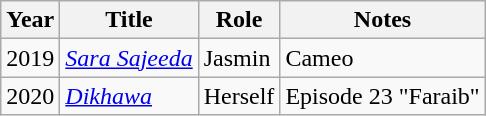<table class="wikitable">
<tr>
<th>Year</th>
<th>Title</th>
<th>Role</th>
<th>Notes</th>
</tr>
<tr>
<td>2019</td>
<td><em><a href='#'>Sara Sajeeda</a></em></td>
<td>Jasmin</td>
<td>Cameo</td>
</tr>
<tr>
<td>2020</td>
<td><em><a href='#'>Dikhawa</a></em></td>
<td>Herself</td>
<td>Episode 23 "Faraib"</td>
</tr>
</table>
